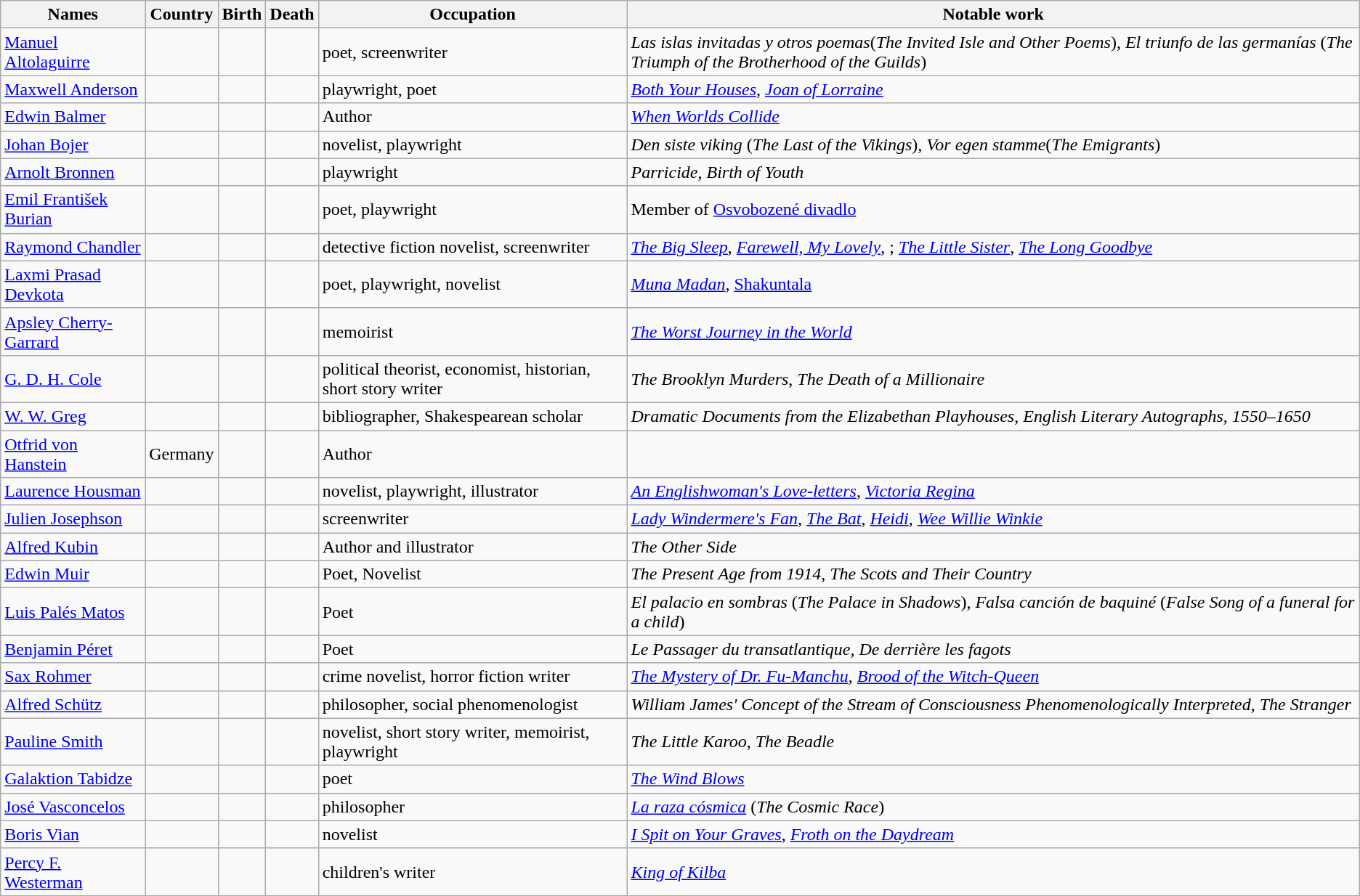<table class="wikitable sortable" border="1" style="border-spacing:0; style="width:100%;">
<tr>
<th>Names</th>
<th>Country</th>
<th>Birth</th>
<th>Death</th>
<th>Occupation</th>
<th>Notable work</th>
</tr>
<tr>
<td><a href='#'>Manuel Altolaguirre</a></td>
<td></td>
<td></td>
<td></td>
<td>poet, screenwriter</td>
<td><em>Las islas invitadas y otros poemas</em>(<em>The Invited Isle and Other Poems</em>), <em>El triunfo de las germanías</em> (<em>The Triumph of the Brotherhood of the Guilds</em>)</td>
</tr>
<tr>
<td><a href='#'>Maxwell Anderson</a></td>
<td></td>
<td></td>
<td></td>
<td>playwright, poet</td>
<td><em><a href='#'>Both Your Houses</a></em>, <em><a href='#'>Joan of Lorraine</a></em></td>
</tr>
<tr>
<td><a href='#'>Edwin Balmer</a></td>
<td></td>
<td></td>
<td></td>
<td>Author</td>
<td><em><a href='#'>When Worlds Collide</a></em></td>
</tr>
<tr>
<td><a href='#'>Johan Bojer</a></td>
<td></td>
<td></td>
<td></td>
<td>novelist, playwright</td>
<td><em>Den siste viking</em> (<em>The Last of the Vikings</em>), <em>Vor egen stamme</em>(<em>The Emigrants</em>)</td>
</tr>
<tr>
<td><a href='#'>Arnolt Bronnen</a></td>
<td></td>
<td></td>
<td></td>
<td>playwright</td>
<td><em> Parricide</em>,  <em>Birth of Youth</em></td>
</tr>
<tr>
<td><a href='#'>Emil František Burian</a></td>
<td></td>
<td></td>
<td></td>
<td>poet, playwright</td>
<td>Member of <a href='#'>Osvobozené divadlo</a></td>
</tr>
<tr>
<td><a href='#'>Raymond Chandler</a></td>
<td></td>
<td></td>
<td></td>
<td>detective fiction novelist, screenwriter</td>
<td><em><a href='#'>The Big Sleep</a></em>, <em><a href='#'>Farewell, My Lovely</a></em>, ; <em><a href='#'>The Little Sister</a></em>, <em><a href='#'>The Long Goodbye</a></em></td>
</tr>
<tr>
<td><a href='#'>Laxmi Prasad Devkota</a></td>
<td></td>
<td></td>
<td></td>
<td>poet, playwright, novelist</td>
<td><em><a href='#'>Muna Madan</a></em>, <a href='#'>Shakuntala</a></td>
</tr>
<tr>
<td><a href='#'>Apsley Cherry-Garrard</a></td>
<td></td>
<td></td>
<td></td>
<td>memoirist</td>
<td><em><a href='#'>The Worst Journey in the World</a></em></td>
</tr>
<tr>
<td><a href='#'>G. D. H. Cole</a></td>
<td></td>
<td></td>
<td></td>
<td>political theorist, economist, historian, short story writer</td>
<td><em>The Brooklyn Murders</em>, <em>The Death of a Millionaire</em></td>
</tr>
<tr>
<td><a href='#'>W. W. Greg</a></td>
<td></td>
<td></td>
<td></td>
<td>bibliographer, Shakespearean scholar</td>
<td><em>Dramatic Documents from the Elizabethan Playhouses</em>,  <em>English Literary Autographs, 1550–1650</em></td>
</tr>
<tr>
<td><a href='#'>Otfrid von Hanstein</a></td>
<td> Germany</td>
<td></td>
<td></td>
<td>Author</td>
<td></td>
</tr>
<tr>
<td><a href='#'>Laurence Housman</a></td>
<td></td>
<td></td>
<td></td>
<td>novelist, playwright, illustrator</td>
<td><em><a href='#'>An Englishwoman's Love-letters</a></em>, <em><a href='#'>Victoria Regina</a></em></td>
</tr>
<tr>
<td><a href='#'>Julien Josephson</a></td>
<td></td>
<td></td>
<td></td>
<td>screenwriter</td>
<td><em><a href='#'>Lady Windermere's Fan</a></em>, <em><a href='#'>The Bat</a></em>, <em><a href='#'>Heidi</a></em>, <em><a href='#'>Wee Willie Winkie</a></em></td>
</tr>
<tr>
<td><a href='#'>Alfred Kubin</a></td>
<td></td>
<td></td>
<td></td>
<td>Author and illustrator</td>
<td><em>The Other Side</em></td>
</tr>
<tr>
<td><a href='#'>Edwin Muir</a></td>
<td></td>
<td></td>
<td></td>
<td>Poet, Novelist</td>
<td><em>The Present Age from 1914</em>, <em>The Scots and Their Country</em></td>
</tr>
<tr>
<td><a href='#'>Luis Palés Matos</a></td>
<td></td>
<td></td>
<td></td>
<td>Poet</td>
<td><em>El palacio en sombras</em> (<em>The Palace in Shadows</em>), <em>Falsa canción de baquiné </em>(<em>False Song of a funeral for a child</em>)</td>
</tr>
<tr>
<td><a href='#'>Benjamin Péret</a></td>
<td></td>
<td></td>
<td></td>
<td>Poet</td>
<td><em>Le Passager du transatlantique</em>, <em>De derrière les fagots</em></td>
</tr>
<tr>
<td><a href='#'>Sax Rohmer</a></td>
<td></td>
<td></td>
<td></td>
<td>crime novelist, horror fiction writer</td>
<td><em><a href='#'>The Mystery of Dr. Fu-Manchu</a></em>, <em><a href='#'>Brood of the Witch-Queen</a></em></td>
</tr>
<tr>
<td><a href='#'>Alfred Schütz</a></td>
<td></td>
<td></td>
<td></td>
<td>philosopher, social phenomenologist</td>
<td><em>William James' Concept of the Stream of Consciousness Phenomenologically Interpreted</em>, <em>The Stranger</em></td>
</tr>
<tr>
<td><a href='#'>Pauline Smith</a></td>
<td></td>
<td></td>
<td></td>
<td>novelist, short story writer, memoirist, playwright</td>
<td><em>The Little Karoo</em>, <em>The Beadle</em></td>
</tr>
<tr>
<td><a href='#'>Galaktion Tabidze</a></td>
<td></td>
<td></td>
<td></td>
<td>poet</td>
<td><em><a href='#'>The Wind Blows</a></em></td>
</tr>
<tr>
<td><a href='#'>José Vasconcelos</a></td>
<td></td>
<td></td>
<td></td>
<td>philosopher</td>
<td><em><a href='#'>La raza cósmica</a></em> (<em>The Cosmic Race</em>)</td>
</tr>
<tr>
<td><a href='#'>Boris Vian</a></td>
<td></td>
<td></td>
<td></td>
<td>novelist</td>
<td><em><a href='#'>I Spit on Your Graves</a></em>, <em><a href='#'>Froth on the Daydream</a></em></td>
</tr>
<tr>
<td><a href='#'>Percy F. Westerman</a></td>
<td></td>
<td></td>
<td></td>
<td>children's writer</td>
<td><em><a href='#'>King of Kilba</a></em></td>
</tr>
</table>
